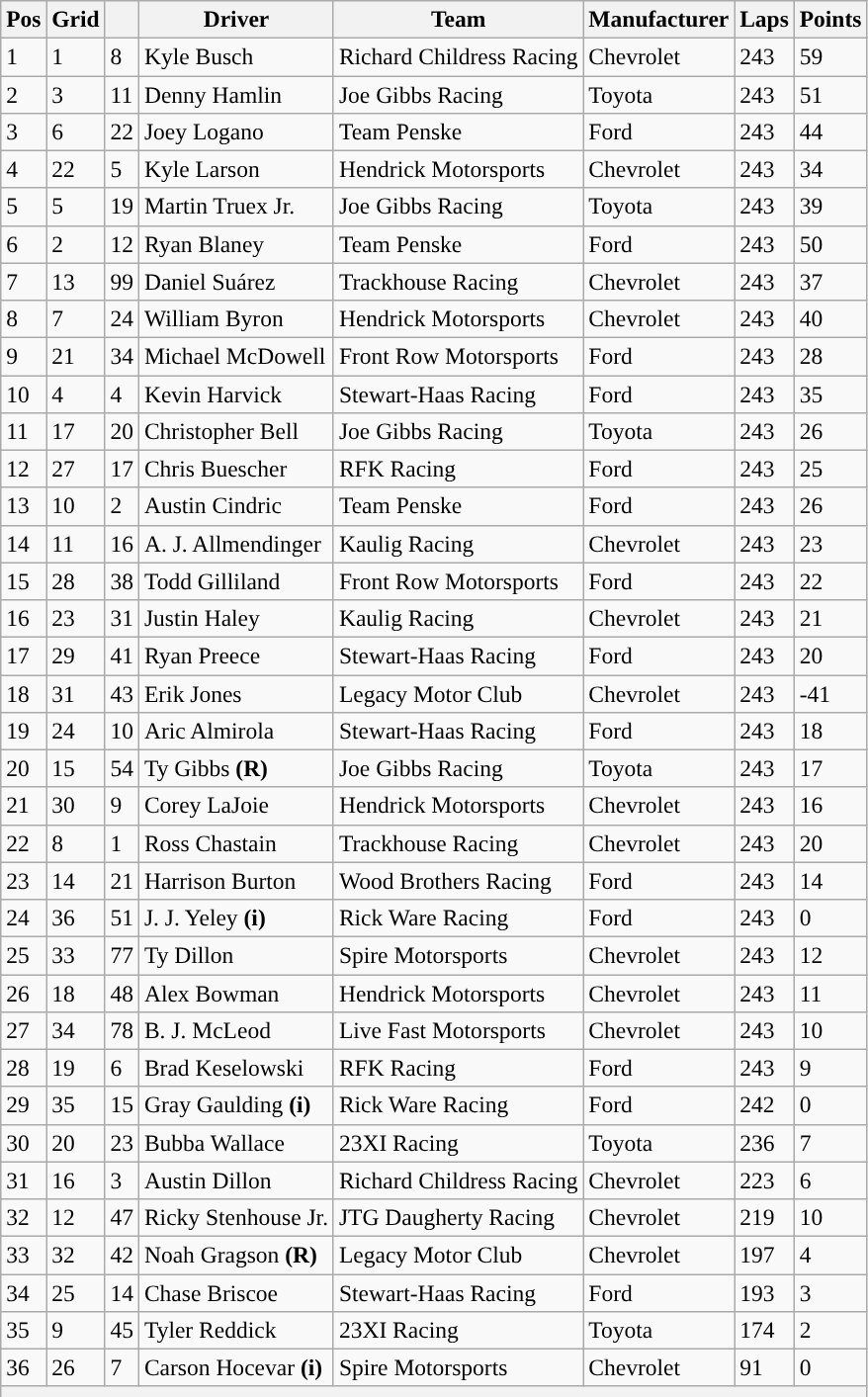<table class="wikitable" style="font-size:98%">
<tr>
<th>Pos</th>
<th>Grid</th>
<th></th>
<th>Driver</th>
<th>Team</th>
<th>Manufacturer</th>
<th>Laps</th>
<th>Points</th>
</tr>
<tr>
<td>1</td>
<td>1</td>
<td>8</td>
<td>Kyle Busch</td>
<td>Richard Childress Racing</td>
<td>Chevrolet</td>
<td>243</td>
<td>59</td>
</tr>
<tr>
<td>2</td>
<td>3</td>
<td>11</td>
<td>Denny Hamlin</td>
<td>Joe Gibbs Racing</td>
<td>Toyota</td>
<td>243</td>
<td>51</td>
</tr>
<tr>
<td>3</td>
<td>6</td>
<td>22</td>
<td>Joey Logano</td>
<td>Team Penske</td>
<td>Ford</td>
<td>243</td>
<td>44</td>
</tr>
<tr>
<td>4</td>
<td>22</td>
<td>5</td>
<td>Kyle Larson</td>
<td>Hendrick Motorsports</td>
<td>Chevrolet</td>
<td>243</td>
<td>34</td>
</tr>
<tr>
<td>5</td>
<td>5</td>
<td>19</td>
<td>Martin Truex Jr.</td>
<td>Joe Gibbs Racing</td>
<td>Toyota</td>
<td>243</td>
<td>39</td>
</tr>
<tr>
<td>6</td>
<td>2</td>
<td>12</td>
<td>Ryan Blaney</td>
<td>Team Penske</td>
<td>Ford</td>
<td>243</td>
<td>50</td>
</tr>
<tr>
<td>7</td>
<td>13</td>
<td>99</td>
<td>Daniel Suárez</td>
<td>Trackhouse Racing</td>
<td>Chevrolet</td>
<td>243</td>
<td>37</td>
</tr>
<tr>
<td>8</td>
<td>7</td>
<td>24</td>
<td>William Byron</td>
<td>Hendrick Motorsports</td>
<td>Chevrolet</td>
<td>243</td>
<td>40</td>
</tr>
<tr>
<td>9</td>
<td>21</td>
<td>34</td>
<td>Michael McDowell</td>
<td>Front Row Motorsports</td>
<td>Ford</td>
<td>243</td>
<td>28</td>
</tr>
<tr>
<td>10</td>
<td>4</td>
<td>4</td>
<td>Kevin Harvick</td>
<td>Stewart-Haas Racing</td>
<td>Ford</td>
<td>243</td>
<td>35</td>
</tr>
<tr>
<td>11</td>
<td>17</td>
<td>20</td>
<td>Christopher Bell</td>
<td>Joe Gibbs Racing</td>
<td>Toyota</td>
<td>243</td>
<td>26</td>
</tr>
<tr>
<td>12</td>
<td>27</td>
<td>17</td>
<td>Chris Buescher</td>
<td>RFK Racing</td>
<td>Ford</td>
<td>243</td>
<td>25</td>
</tr>
<tr>
<td>13</td>
<td>10</td>
<td>2</td>
<td>Austin Cindric</td>
<td>Team Penske</td>
<td>Ford</td>
<td>243</td>
<td>26</td>
</tr>
<tr>
<td>14</td>
<td>11</td>
<td>16</td>
<td>A. J. Allmendinger</td>
<td>Kaulig Racing</td>
<td>Chevrolet</td>
<td>243</td>
<td>23</td>
</tr>
<tr>
<td>15</td>
<td>28</td>
<td>38</td>
<td>Todd Gilliland</td>
<td>Front Row Motorsports</td>
<td>Ford</td>
<td>243</td>
<td>22</td>
</tr>
<tr>
<td>16</td>
<td>23</td>
<td>31</td>
<td>Justin Haley</td>
<td>Kaulig Racing</td>
<td>Chevrolet</td>
<td>243</td>
<td>21</td>
</tr>
<tr>
<td>17</td>
<td>29</td>
<td>41</td>
<td>Ryan Preece</td>
<td>Stewart-Haas Racing</td>
<td>Ford</td>
<td>243</td>
<td>20</td>
</tr>
<tr>
<td>18</td>
<td>31</td>
<td>43</td>
<td>Erik Jones</td>
<td>Legacy Motor Club</td>
<td>Chevrolet</td>
<td>243</td>
<td>-41</td>
</tr>
<tr>
<td>19</td>
<td>24</td>
<td>10</td>
<td>Aric Almirola</td>
<td>Stewart-Haas Racing</td>
<td>Ford</td>
<td>243</td>
<td>18</td>
</tr>
<tr>
<td>20</td>
<td>15</td>
<td>54</td>
<td>Ty Gibbs <strong>(R)</strong></td>
<td>Joe Gibbs Racing</td>
<td>Toyota</td>
<td>243</td>
<td>17</td>
</tr>
<tr>
<td>21</td>
<td>30</td>
<td>9</td>
<td>Corey LaJoie</td>
<td>Hendrick Motorsports</td>
<td>Chevrolet</td>
<td>243</td>
<td>16</td>
</tr>
<tr>
<td>22</td>
<td>8</td>
<td>1</td>
<td>Ross Chastain</td>
<td>Trackhouse Racing</td>
<td>Chevrolet</td>
<td>243</td>
<td>20</td>
</tr>
<tr>
<td>23</td>
<td>14</td>
<td>21</td>
<td>Harrison Burton</td>
<td>Wood Brothers Racing</td>
<td>Ford</td>
<td>243</td>
<td>14</td>
</tr>
<tr>
<td>24</td>
<td>36</td>
<td>51</td>
<td>J. J. Yeley <strong>(i)</strong></td>
<td>Rick Ware Racing</td>
<td>Ford</td>
<td>243</td>
<td>0</td>
</tr>
<tr>
<td>25</td>
<td>33</td>
<td>77</td>
<td>Ty Dillon</td>
<td>Spire Motorsports</td>
<td>Chevrolet</td>
<td>243</td>
<td>12</td>
</tr>
<tr>
<td>26</td>
<td>18</td>
<td>48</td>
<td>Alex Bowman</td>
<td>Hendrick Motorsports</td>
<td>Chevrolet</td>
<td>243</td>
<td>11</td>
</tr>
<tr>
<td>27</td>
<td>34</td>
<td>78</td>
<td>B. J. McLeod</td>
<td>Live Fast Motorsports</td>
<td>Chevrolet</td>
<td>243</td>
<td>10</td>
</tr>
<tr>
<td>28</td>
<td>19</td>
<td>6</td>
<td>Brad Keselowski</td>
<td>RFK Racing</td>
<td>Ford</td>
<td>243</td>
<td>9</td>
</tr>
<tr>
<td>29</td>
<td>35</td>
<td>15</td>
<td>Gray Gaulding <strong>(i)</strong></td>
<td>Rick Ware Racing</td>
<td>Ford</td>
<td>242</td>
<td>0</td>
</tr>
<tr>
<td>30</td>
<td>20</td>
<td>23</td>
<td>Bubba Wallace</td>
<td>23XI Racing</td>
<td>Toyota</td>
<td>236</td>
<td>7</td>
</tr>
<tr>
<td>31</td>
<td>16</td>
<td>3</td>
<td>Austin Dillon</td>
<td>Richard Childress Racing</td>
<td>Chevrolet</td>
<td>223</td>
<td>6</td>
</tr>
<tr>
<td>32</td>
<td>12</td>
<td>47</td>
<td>Ricky Stenhouse Jr.</td>
<td>JTG Daugherty Racing</td>
<td>Chevrolet</td>
<td>219</td>
<td>10</td>
</tr>
<tr>
<td>33</td>
<td>32</td>
<td>42</td>
<td>Noah Gragson <strong>(R)</strong></td>
<td>Legacy Motor Club</td>
<td>Chevrolet</td>
<td>197</td>
<td>4</td>
</tr>
<tr>
<td>34</td>
<td>25</td>
<td>14</td>
<td>Chase Briscoe</td>
<td>Stewart-Haas Racing</td>
<td>Ford</td>
<td>193</td>
<td>3</td>
</tr>
<tr>
<td>35</td>
<td>9</td>
<td>45</td>
<td>Tyler Reddick</td>
<td>23XI Racing</td>
<td>Toyota</td>
<td>174</td>
<td>2</td>
</tr>
<tr>
<td>36</td>
<td>26</td>
<td>7</td>
<td>Carson Hocevar <strong>(i)</strong></td>
<td>Spire Motorsports</td>
<td>Chevrolet</td>
<td>91</td>
<td>0</td>
</tr>
<tr>
<th colspan="8"></th>
</tr>
</table>
